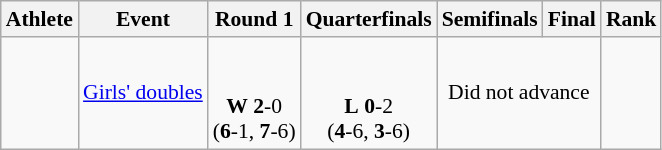<table class=wikitable style="font-size:90%">
<tr>
<th>Athlete</th>
<th>Event</th>
<th>Round 1</th>
<th>Quarterfinals</th>
<th>Semifinals</th>
<th>Final</th>
<th>Rank</th>
</tr>
<tr>
<td> <br></td>
<td><a href='#'>Girls' doubles</a></td>
<td align=center><br><br><strong>W</strong> <strong>2</strong>-0<br> (<strong>6</strong>-1, <strong>7</strong>-6)</td>
<td align=center><br><br><strong>L</strong> <strong>0</strong>-2<br> (<strong>4</strong>-6, <strong>3</strong>-6)</td>
<td colspan=2 align=center>Did not advance</td>
<td align=center></td>
</tr>
</table>
